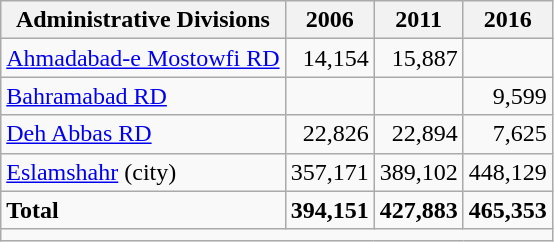<table class="wikitable">
<tr>
<th>Administrative Divisions</th>
<th>2006</th>
<th>2011</th>
<th>2016</th>
</tr>
<tr>
<td><a href='#'>Ahmadabad-e Mostowfi RD</a></td>
<td style="text-align: right;">14,154</td>
<td style="text-align: right;">15,887</td>
<td style="text-align: right;"></td>
</tr>
<tr>
<td><a href='#'>Bahramabad RD</a></td>
<td style="text-align: right;"></td>
<td style="text-align: right;"></td>
<td style="text-align: right;">9,599</td>
</tr>
<tr>
<td><a href='#'>Deh Abbas RD</a></td>
<td style="text-align: right;">22,826</td>
<td style="text-align: right;">22,894</td>
<td style="text-align: right;">7,625</td>
</tr>
<tr>
<td><a href='#'>Eslamshahr</a> (city)</td>
<td style="text-align: right;">357,171</td>
<td style="text-align: right;">389,102</td>
<td style="text-align: right;">448,129</td>
</tr>
<tr>
<td><strong>Total</strong></td>
<td style="text-align: right;"><strong>394,151</strong></td>
<td style="text-align: right;"><strong>427,883</strong></td>
<td style="text-align: right;"><strong>465,353</strong></td>
</tr>
<tr>
<td colspan=4></td>
</tr>
</table>
